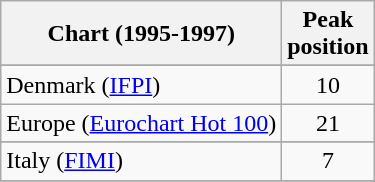<table class="wikitable sortable">
<tr>
<th align="left">Chart (1995-1997)</th>
<th align="center">Peak<br>position</th>
</tr>
<tr>
</tr>
<tr>
</tr>
<tr>
<td align="left">Denmark (<a href='#'>IFPI</a>)</td>
<td align="center">10</td>
</tr>
<tr>
<td align="left">Europe (<a href='#'>Eurochart Hot 100</a>)</td>
<td align="center">21</td>
</tr>
<tr>
</tr>
<tr>
</tr>
<tr>
<td>Italy (<a href='#'>FIMI</a>)</td>
<td align="center">7</td>
</tr>
<tr>
</tr>
<tr>
</tr>
</table>
